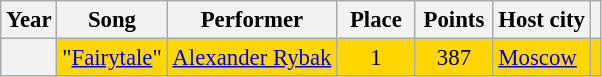<table class="wikitable plainrowheaders" style="font-size: 95%">
<tr>
<th>Year</th>
<th>Song</th>
<th>Performer</th>
<th style="width:45px;">Place</th>
<th style="width:45px;">Points</th>
<th>Host city</th>
<th></th>
</tr>
<tr bgcolor="gold">
<th scope="row"></th>
<td>"<a href='#'>Fairytale</a>"</td>
<td><a href='#'>Alexander Rybak</a></td>
<td style="text-align:center;">1</td>
<td style="text-align:center;">387</td>
<td> <a href='#'>Moscow</a></td>
<td></td>
</tr>
</table>
